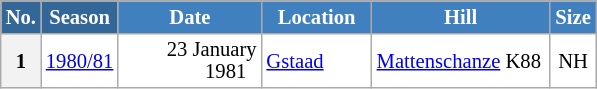<table class="wikitable sortable" style="font-size:86%; line-height:15px; text-align:left; border:grey solid 1px; border-collapse:collapse; background:#ffffff;">
<tr style="background:#efefef;">
<th style="background-color:#369; color:white; width:10px;">No.</th>
<th style="background-color:#369; color:white;  width:30px;">Season</th>
<th style="background-color:#4180be; color:white; width:89px;">Date</th>
<th style="background-color:#4180be; color:white; width:67px;">Location</th>
<th style="background-color:#4180be; color:white; width:112px;">Hill</th>
<th style="background-color:#4180be; color:white; width:25px;">Size</th>
</tr>
<tr>
<th scope=row style="text-align:center;">1</th>
<td align=center><a href='#'>1980/81</a></td>
<td align=right>23 January 1981  </td>
<td> <a href='#'>Gstaad</a></td>
<td><a href='#'>Mattenschanze</a> K88</td>
<td align=center>NH</td>
</tr>
</table>
